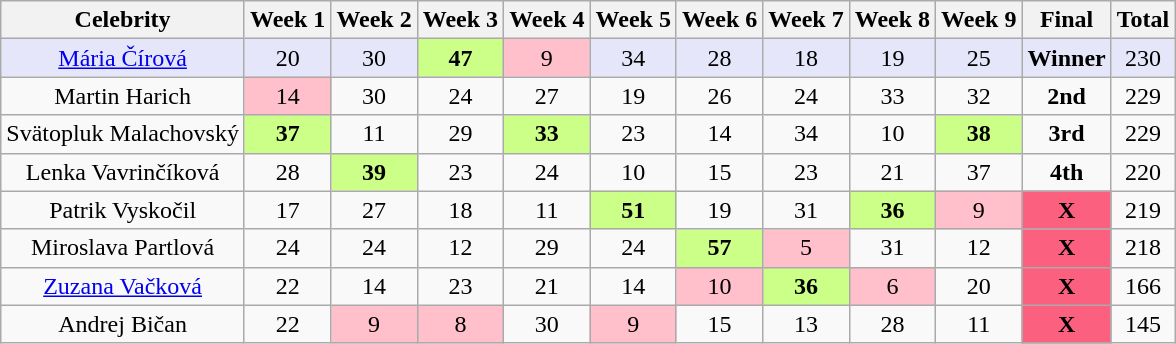<table class="wikitable sortable" style="text-align:center">
<tr>
<th>Celebrity</th>
<th>Week 1</th>
<th>Week 2</th>
<th>Week 3</th>
<th>Week 4</th>
<th>Week 5</th>
<th>Week 6</th>
<th>Week 7</th>
<th>Week 8</th>
<th>Week 9</th>
<th>Final</th>
<th>Total</th>
</tr>
<tr style="background:lavender">
<td><a href='#'>Mária Čírová</a></td>
<td>20</td>
<td>30</td>
<td style="background:#ccff88"><strong>47</strong></td>
<td style="background:pink">9</td>
<td>34</td>
<td>28</td>
<td>18</td>
<td>19</td>
<td>25</td>
<td><strong>Winner</strong></td>
<td>230</td>
</tr>
<tr>
<td>Martin Harich</td>
<td style="background:pink">14</td>
<td>30</td>
<td>24</td>
<td>27</td>
<td>19</td>
<td>26</td>
<td>24</td>
<td>33</td>
<td>32</td>
<td><strong>2nd</strong></td>
<td>229</td>
</tr>
<tr>
<td>Svätopluk Malachovský</td>
<td style="background:#ccff88"><strong>37</strong></td>
<td>11</td>
<td>29</td>
<td style="background:#ccff88"><strong>33</strong></td>
<td>23</td>
<td>14</td>
<td>34</td>
<td>10</td>
<td style="background:#ccff88"><strong>38</strong></td>
<td><strong>3rd</strong></td>
<td>229</td>
</tr>
<tr>
<td>Lenka Vavrinčíková</td>
<td>28</td>
<td style="background:#ccff88"><strong>39</strong></td>
<td>23</td>
<td>24</td>
<td>10</td>
<td>15</td>
<td>23</td>
<td>21</td>
<td>37</td>
<td><strong>4th</strong></td>
<td>220</td>
</tr>
<tr>
<td>Patrik Vyskočil</td>
<td>17</td>
<td>27</td>
<td>18</td>
<td>11</td>
<td style="background:#ccff88"><strong>51</strong></td>
<td>19</td>
<td>31</td>
<td style="background:#ccff88"><strong>36</strong></td>
<td style="background:pink">9</td>
<td style="background:#FB607F;"><strong>X</strong></td>
<td>219</td>
</tr>
<tr>
<td>Miroslava Partlová</td>
<td>24</td>
<td>24</td>
<td>12</td>
<td>29</td>
<td>24</td>
<td style="background:#ccff88"><strong>57</strong></td>
<td style="background:pink">5</td>
<td>31</td>
<td>12</td>
<td style="background:#FB607F;"><strong>X</strong></td>
<td>218</td>
</tr>
<tr>
<td><a href='#'>Zuzana Vačková</a></td>
<td>22</td>
<td>14</td>
<td>23</td>
<td>21</td>
<td>14</td>
<td style="background:pink">10</td>
<td style="background:#ccff88"><strong>36</strong></td>
<td style="background:pink">6</td>
<td>20</td>
<td style="background:#FB607F;"><strong>X</strong></td>
<td>166</td>
</tr>
<tr>
<td>Andrej Bičan</td>
<td>22</td>
<td style="background:pink">9</td>
<td style="background:pink">8</td>
<td>30</td>
<td style="background:pink">9</td>
<td>15</td>
<td>13</td>
<td>28</td>
<td>11</td>
<td style="background:#FB607F;"><strong>X</strong></td>
<td>145</td>
</tr>
</table>
